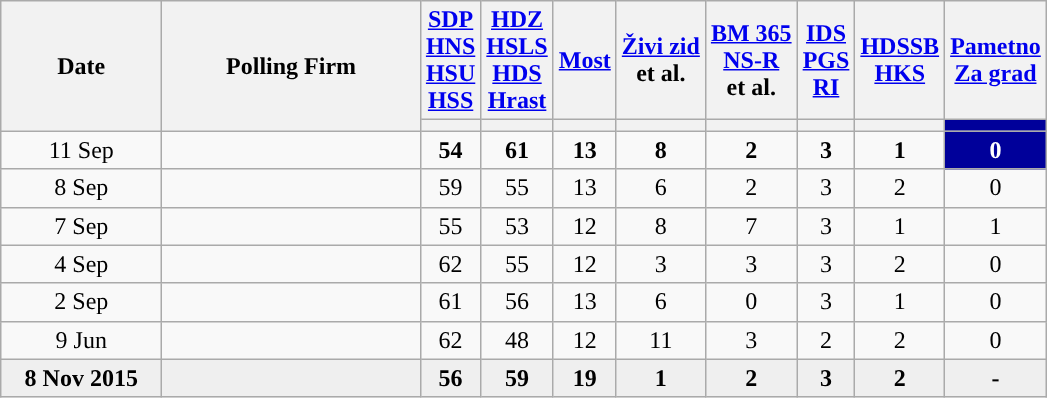<table class="wikitable" style="text-align:center;">
<tr style="height:42px;">
<th style="width:100px;" rowspan="2">Date</th>
<th style="width:165px;" rowspan="2">Polling Firm</th>
<th><a href='#'>SDP</a><br><a href='#'>HNS</a><br><a href='#'>HSU</a><br><a href='#'>HSS</a></th>
<th><a href='#'>HDZ</a><br><a href='#'>HSLS</a><br><a href='#'>HDS</a><br><a href='#'>Hrast</a></th>
<th><a href='#'>Most</a></th>
<th><a href='#'>Živi zid</a><br>et al.</th>
<th><a href='#'>BM 365</a><br><a href='#'>NS-R</a><br>et al.</th>
<th><a href='#'>IDS</a><br><a href='#'>PGS</a><br><a href='#'>RI</a></th>
<th><a href='#'>HDSSB</a><br><a href='#'>HKS</a></th>
<th><a href='#'>Pametno</a><br><a href='#'>Za grad</a></th>
</tr>
<tr>
<th style="background:"></th>
<th style="background:"></th>
<th style="background:"></th>
<th style="background:"></th>
<th style="background:"></th>
<th style="background:"></th>
<th style="background:"></th>
<th style="background-color:#00009a; width:50px;"></th>
</tr>
<tr>
<td>11 Sep</td>
<td></td>
<td style="background:"><strong>54</strong></td>
<td style="background:"><strong>61</strong></td>
<td style="background:"><strong>13</strong></td>
<td style="background:"><strong>8</strong></td>
<td style="background:"><strong>2</strong></td>
<td style="background:"><strong>3</strong></td>
<td style="background:"><strong>1</strong></td>
<td style="background:#00009a; color:white"><strong>0</strong></td>
</tr>
<tr>
<td>8 Sep</td>
<td></td>
<td align=center>59</td>
<td align=center>55</td>
<td align=center>13</td>
<td align=center>6</td>
<td align=center>2</td>
<td align=center>3</td>
<td align=center>2</td>
<td align=center>0</td>
</tr>
<tr>
<td>7 Sep</td>
<td></td>
<td align=center>55</td>
<td align=center>53</td>
<td align=center>12</td>
<td align=center>8</td>
<td align=center>7</td>
<td align=center>3</td>
<td align=center>1</td>
<td align=center>1</td>
</tr>
<tr>
<td>4 Sep</td>
<td></td>
<td align=center>62</td>
<td align=center>55</td>
<td align=center>12</td>
<td align=center>3</td>
<td align=center>3</td>
<td align=center>3</td>
<td align=center>2</td>
<td align=center>0</td>
</tr>
<tr>
<td>2 Sep</td>
<td></td>
<td align=center>61</td>
<td align=center>56</td>
<td align=center>13</td>
<td align=center>6</td>
<td align=center>0</td>
<td align=center>3</td>
<td align=center>1</td>
<td align=center>0</td>
</tr>
<tr>
<td>9 Jun</td>
<td></td>
<td align=center>62</td>
<td align=center>48</td>
<td align=center>12</td>
<td align=center>11</td>
<td align=center>3</td>
<td align=center>2</td>
<td align=center>2</td>
<td align=center>0</td>
</tr>
<tr style="background:#EFEFEF; font-weight:bold;">
<td>8 Nov 2015</td>
<td></td>
<td>56</td>
<td>59</td>
<td>19</td>
<td>1</td>
<td>2</td>
<td>3</td>
<td>2</td>
<td>-</td>
</tr>
</table>
